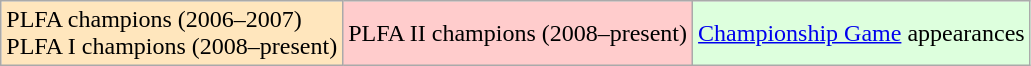<table class="wikitable">
<tr>
<td bgcolor="#FFE6BD">PLFA champions (2006–2007)<br> PLFA I champions (2008–present)</td>
<td bgcolor="#FFCCCC">PLFA II champions (2008–present)</td>
<td bgcolor="#ddffdd"><a href='#'>Championship Game</a> appearances</td>
</tr>
</table>
